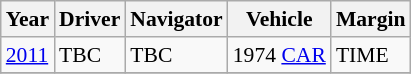<table class="wikitable sortable" style="font-size: 90%;">
<tr>
<th>Year</th>
<th>Driver</th>
<th>Navigator</th>
<th>Vehicle</th>
<th>Margin</th>
</tr>
<tr>
<td><a href='#'>2011</a></td>
<td> TBC</td>
<td> TBC</td>
<td>1974 <a href='#'>CAR</a></td>
<td>TIME</td>
</tr>
<tr>
</tr>
</table>
